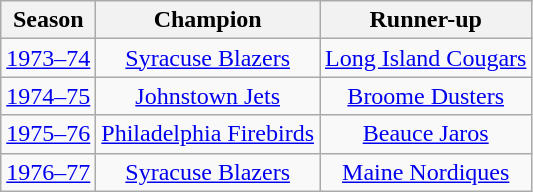<table class="wikitable">
<tr>
<th>Season</th>
<th>Champion</th>
<th>Runner-up</th>
</tr>
<tr align="center">
<td><a href='#'>1973–74</a></td>
<td><a href='#'>Syracuse Blazers</a></td>
<td><a href='#'>Long Island Cougars</a></td>
</tr>
<tr align="center">
<td><a href='#'>1974–75</a></td>
<td><a href='#'>Johnstown Jets</a></td>
<td><a href='#'>Broome Dusters</a></td>
</tr>
<tr align="center">
<td><a href='#'>1975–76</a></td>
<td><a href='#'>Philadelphia Firebirds</a></td>
<td><a href='#'>Beauce Jaros</a></td>
</tr>
<tr align="center">
<td><a href='#'>1976–77</a></td>
<td><a href='#'>Syracuse Blazers</a></td>
<td><a href='#'>Maine Nordiques</a></td>
</tr>
</table>
